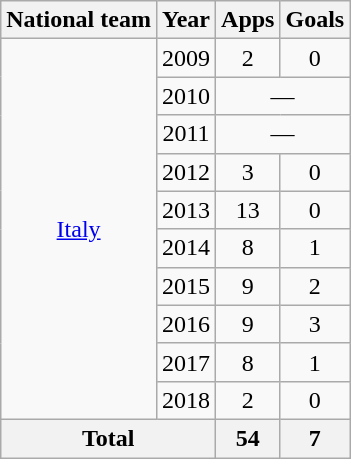<table class="wikitable" style="text-align:center">
<tr>
<th>National team</th>
<th>Year</th>
<th>Apps</th>
<th>Goals</th>
</tr>
<tr>
<td rowspan="10"><a href='#'>Italy</a></td>
<td>2009</td>
<td>2</td>
<td>0</td>
</tr>
<tr>
<td>2010</td>
<td colspan="2">—</td>
</tr>
<tr>
<td>2011</td>
<td colspan="2">—</td>
</tr>
<tr>
<td>2012</td>
<td>3</td>
<td>0</td>
</tr>
<tr>
<td>2013</td>
<td>13</td>
<td>0</td>
</tr>
<tr>
<td>2014</td>
<td>8</td>
<td>1</td>
</tr>
<tr>
<td>2015</td>
<td>9</td>
<td>2</td>
</tr>
<tr>
<td>2016</td>
<td>9</td>
<td>3</td>
</tr>
<tr>
<td>2017</td>
<td>8</td>
<td>1</td>
</tr>
<tr>
<td>2018</td>
<td>2</td>
<td>0</td>
</tr>
<tr>
<th colspan="2">Total</th>
<th>54</th>
<th>7</th>
</tr>
</table>
